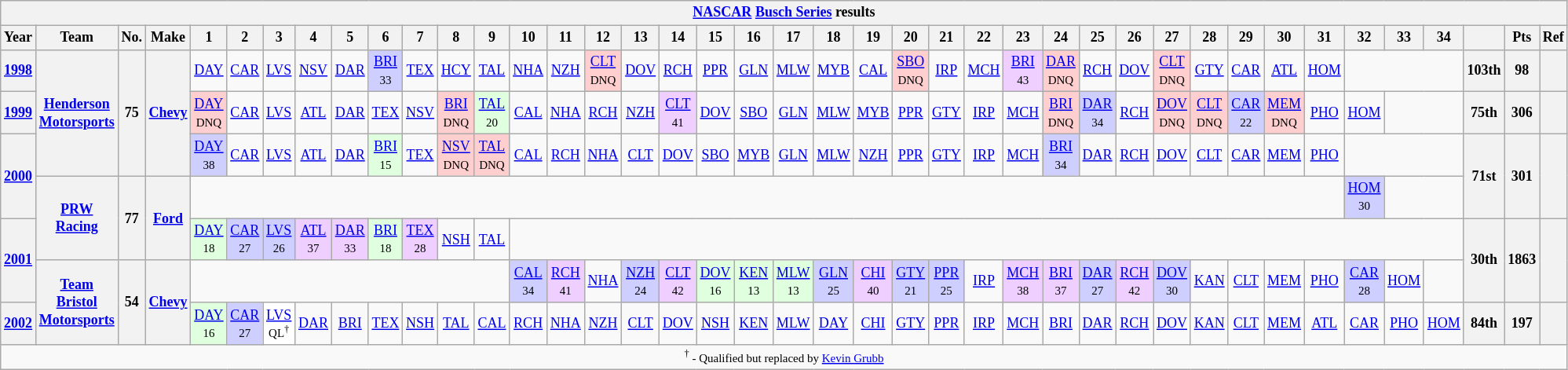<table class="wikitable" style="text-align:center; font-size:75%">
<tr>
<th colspan=42><a href='#'>NASCAR</a> <a href='#'>Busch Series</a> results</th>
</tr>
<tr>
<th>Year</th>
<th>Team</th>
<th>No.</th>
<th>Make</th>
<th>1</th>
<th>2</th>
<th>3</th>
<th>4</th>
<th>5</th>
<th>6</th>
<th>7</th>
<th>8</th>
<th>9</th>
<th>10</th>
<th>11</th>
<th>12</th>
<th>13</th>
<th>14</th>
<th>15</th>
<th>16</th>
<th>17</th>
<th>18</th>
<th>19</th>
<th>20</th>
<th>21</th>
<th>22</th>
<th>23</th>
<th>24</th>
<th>25</th>
<th>26</th>
<th>27</th>
<th>28</th>
<th>29</th>
<th>30</th>
<th>31</th>
<th>32</th>
<th>33</th>
<th>34</th>
<th></th>
<th>Pts</th>
<th>Ref</th>
</tr>
<tr>
<th><a href='#'>1998</a></th>
<th rowspan=3><a href='#'>Henderson Motorsports</a></th>
<th rowspan=3>75</th>
<th rowspan=3><a href='#'>Chevy</a></th>
<td><a href='#'>DAY</a></td>
<td><a href='#'>CAR</a></td>
<td><a href='#'>LVS</a></td>
<td><a href='#'>NSV</a></td>
<td><a href='#'>DAR</a></td>
<td style="background:#CFCFFF;"><a href='#'>BRI</a><br><small>33</small></td>
<td><a href='#'>TEX</a></td>
<td><a href='#'>HCY</a></td>
<td><a href='#'>TAL</a></td>
<td><a href='#'>NHA</a></td>
<td><a href='#'>NZH</a></td>
<td style="background:#FFCFCF;"><a href='#'>CLT</a><br><small>DNQ</small></td>
<td><a href='#'>DOV</a></td>
<td><a href='#'>RCH</a></td>
<td><a href='#'>PPR</a></td>
<td><a href='#'>GLN</a></td>
<td><a href='#'>MLW</a></td>
<td><a href='#'>MYB</a></td>
<td><a href='#'>CAL</a></td>
<td style="background:#FFCFCF;"><a href='#'>SBO</a><br><small>DNQ</small></td>
<td><a href='#'>IRP</a></td>
<td><a href='#'>MCH</a></td>
<td style="background:#EFCFFF;"><a href='#'>BRI</a><br><small>43</small></td>
<td style="background:#FFCFCF;"><a href='#'>DAR</a><br><small>DNQ</small></td>
<td><a href='#'>RCH</a></td>
<td><a href='#'>DOV</a></td>
<td style="background:#FFCFCF;"><a href='#'>CLT</a><br><small>DNQ</small></td>
<td><a href='#'>GTY</a></td>
<td><a href='#'>CAR</a></td>
<td><a href='#'>ATL</a></td>
<td><a href='#'>HOM</a></td>
<td colspan=3></td>
<th>103th</th>
<th>98</th>
<th></th>
</tr>
<tr>
<th><a href='#'>1999</a></th>
<td style="background:#FFCFCF;"><a href='#'>DAY</a><br><small>DNQ</small></td>
<td><a href='#'>CAR</a></td>
<td><a href='#'>LVS</a></td>
<td><a href='#'>ATL</a></td>
<td><a href='#'>DAR</a></td>
<td><a href='#'>TEX</a></td>
<td><a href='#'>NSV</a></td>
<td style="background:#FFCFCF;"><a href='#'>BRI</a><br><small>DNQ</small></td>
<td style="background:#DFFFDF;"><a href='#'>TAL</a><br><small>20</small></td>
<td><a href='#'>CAL</a></td>
<td><a href='#'>NHA</a></td>
<td><a href='#'>RCH</a></td>
<td><a href='#'>NZH</a></td>
<td style="background:#EFCFFF;"><a href='#'>CLT</a><br><small>41</small></td>
<td><a href='#'>DOV</a></td>
<td><a href='#'>SBO</a></td>
<td><a href='#'>GLN</a></td>
<td><a href='#'>MLW</a></td>
<td><a href='#'>MYB</a></td>
<td><a href='#'>PPR</a></td>
<td><a href='#'>GTY</a></td>
<td><a href='#'>IRP</a></td>
<td><a href='#'>MCH</a></td>
<td style="background:#FFCFCF;"><a href='#'>BRI</a><br><small>DNQ</small></td>
<td style="background:#CFCFFF;"><a href='#'>DAR</a><br><small>34</small></td>
<td><a href='#'>RCH</a></td>
<td style="background:#FFCFCF;"><a href='#'>DOV</a><br><small>DNQ</small></td>
<td style="background:#FFCFCF;"><a href='#'>CLT</a><br><small>DNQ</small></td>
<td style="background:#CFCFFF;"><a href='#'>CAR</a><br><small>22</small></td>
<td style="background:#FFCFCF;"><a href='#'>MEM</a><br><small>DNQ</small></td>
<td><a href='#'>PHO</a></td>
<td><a href='#'>HOM</a></td>
<td colspan=2></td>
<th>75th</th>
<th>306</th>
<th></th>
</tr>
<tr>
<th rowspan=2><a href='#'>2000</a></th>
<td style="background:#CFCFFF;"><a href='#'>DAY</a><br><small>38</small></td>
<td><a href='#'>CAR</a></td>
<td><a href='#'>LVS</a></td>
<td><a href='#'>ATL</a></td>
<td><a href='#'>DAR</a></td>
<td style="background:#DFFFDF;"><a href='#'>BRI</a><br><small>15</small></td>
<td><a href='#'>TEX</a></td>
<td style="background:#FFCFCF;"><a href='#'>NSV</a><br><small>DNQ</small></td>
<td style="background:#FFCFCF;"><a href='#'>TAL</a><br><small>DNQ</small></td>
<td><a href='#'>CAL</a></td>
<td><a href='#'>RCH</a></td>
<td><a href='#'>NHA</a></td>
<td><a href='#'>CLT</a></td>
<td><a href='#'>DOV</a></td>
<td><a href='#'>SBO</a></td>
<td><a href='#'>MYB</a></td>
<td><a href='#'>GLN</a></td>
<td><a href='#'>MLW</a></td>
<td><a href='#'>NZH</a></td>
<td><a href='#'>PPR</a></td>
<td><a href='#'>GTY</a></td>
<td><a href='#'>IRP</a></td>
<td><a href='#'>MCH</a></td>
<td style="background:#CFCFFF;"><a href='#'>BRI</a><br><small>34</small></td>
<td><a href='#'>DAR</a></td>
<td><a href='#'>RCH</a></td>
<td><a href='#'>DOV</a></td>
<td><a href='#'>CLT</a></td>
<td><a href='#'>CAR</a></td>
<td><a href='#'>MEM</a></td>
<td><a href='#'>PHO</a></td>
<td colspan=3></td>
<th rowspan=2>71st</th>
<th rowspan=2>301</th>
<th rowspan=2></th>
</tr>
<tr>
<th rowspan=2><a href='#'>PRW Racing</a></th>
<th rowspan=2>77</th>
<th rowspan=2><a href='#'>Ford</a></th>
<td colspan=31></td>
<td style="background:#CFCFFF;"><a href='#'>HOM</a><br><small>30</small></td>
<td colspan=2></td>
</tr>
<tr>
<th rowspan=2><a href='#'>2001</a></th>
<td style="background:#DFFFDF;"><a href='#'>DAY</a><br><small>18</small></td>
<td style="background:#CFCFFF;"><a href='#'>CAR</a><br><small>27</small></td>
<td style="background:#CFCFFF;"><a href='#'>LVS</a><br><small>26</small></td>
<td style="background:#EFCFFF;"><a href='#'>ATL</a><br><small>37</small></td>
<td style="background:#EFCFFF;"><a href='#'>DAR</a><br><small>33</small></td>
<td style="background:#DFFFDF;"><a href='#'>BRI</a><br><small>18</small></td>
<td style="background:#EFCFFF;"><a href='#'>TEX</a><br><small>28</small></td>
<td><a href='#'>NSH</a></td>
<td><a href='#'>TAL</a></td>
<td colspan=25></td>
<th rowspan=2>30th</th>
<th rowspan=2>1863</th>
<th rowspan=2></th>
</tr>
<tr>
<th rowspan=2><a href='#'>Team Bristol Motorsports</a></th>
<th rowspan=2>54</th>
<th rowspan=2><a href='#'>Chevy</a></th>
<td colspan=9></td>
<td style="background:#CFCFFF;"><a href='#'>CAL</a><br><small>34</small></td>
<td style="background:#EFCFFF;"><a href='#'>RCH</a><br><small>41</small></td>
<td><a href='#'>NHA</a></td>
<td style="background:#CFCFFF;"><a href='#'>NZH</a><br><small>24</small></td>
<td style="background:#EFCFFF;"><a href='#'>CLT</a><br><small>42</small></td>
<td style="background:#DFFFDF;"><a href='#'>DOV</a><br><small>16</small></td>
<td style="background:#DFFFDF;"><a href='#'>KEN</a><br><small>13</small></td>
<td style="background:#DFFFDF;"><a href='#'>MLW</a><br><small>13</small></td>
<td style="background:#CFCFFF;"><a href='#'>GLN</a><br><small>25</small></td>
<td style="background:#EFCFFF;"><a href='#'>CHI</a><br><small>40</small></td>
<td style="background:#CFCFFF;"><a href='#'>GTY</a><br><small>21</small></td>
<td style="background:#CFCFFF;"><a href='#'>PPR</a><br><small>25</small></td>
<td><a href='#'>IRP</a></td>
<td style="background:#EFCFFF;"><a href='#'>MCH</a><br><small>38</small></td>
<td style="background:#EFCFFF;"><a href='#'>BRI</a><br><small>37</small></td>
<td style="background:#CFCFFF;"><a href='#'>DAR</a><br><small>27</small></td>
<td style="background:#EFCFFF;"><a href='#'>RCH</a><br><small>42</small></td>
<td style="background:#CFCFFF;"><a href='#'>DOV</a><br><small>30</small></td>
<td><a href='#'>KAN</a></td>
<td><a href='#'>CLT</a></td>
<td><a href='#'>MEM</a></td>
<td><a href='#'>PHO</a></td>
<td style="background:#CFCFFF;"><a href='#'>CAR</a><br><small>28</small></td>
<td><a href='#'>HOM</a></td>
<td></td>
</tr>
<tr>
<th><a href='#'>2002</a></th>
<td style="background:#DFFFDF;"><a href='#'>DAY</a><br><small>16</small></td>
<td style="background:#CFCFFF;"><a href='#'>CAR</a><br><small>27</small></td>
<td style="background:#FFFFFF;"><a href='#'>LVS</a><br><small>QL<sup>†</sup></small></td>
<td><a href='#'>DAR</a></td>
<td><a href='#'>BRI</a></td>
<td><a href='#'>TEX</a></td>
<td><a href='#'>NSH</a></td>
<td><a href='#'>TAL</a></td>
<td><a href='#'>CAL</a></td>
<td><a href='#'>RCH</a></td>
<td><a href='#'>NHA</a></td>
<td><a href='#'>NZH</a></td>
<td><a href='#'>CLT</a></td>
<td><a href='#'>DOV</a></td>
<td><a href='#'>NSH</a></td>
<td><a href='#'>KEN</a></td>
<td><a href='#'>MLW</a></td>
<td><a href='#'>DAY</a></td>
<td><a href='#'>CHI</a></td>
<td><a href='#'>GTY</a></td>
<td><a href='#'>PPR</a></td>
<td><a href='#'>IRP</a></td>
<td><a href='#'>MCH</a></td>
<td><a href='#'>BRI</a></td>
<td><a href='#'>DAR</a></td>
<td><a href='#'>RCH</a></td>
<td><a href='#'>DOV</a></td>
<td><a href='#'>KAN</a></td>
<td><a href='#'>CLT</a></td>
<td><a href='#'>MEM</a></td>
<td><a href='#'>ATL</a></td>
<td><a href='#'>CAR</a></td>
<td><a href='#'>PHO</a></td>
<td><a href='#'>HOM</a></td>
<th>84th</th>
<th>197</th>
<th></th>
</tr>
<tr>
<td colspan=41><small><sup>†</sup> - Qualified but replaced by <a href='#'>Kevin Grubb</a></small></td>
</tr>
</table>
